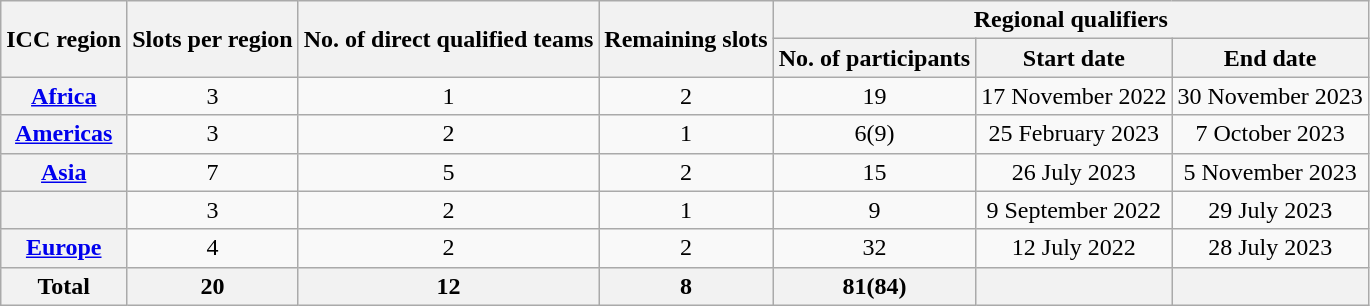<table class="wikitable sortable" style="text-align:center;">
<tr>
<th scope="col" rowspan="2">ICC region</th>
<th scope="col" rowspan="2">Slots per region</th>
<th scope="col" rowspan="2">No. of direct qualified teams</th>
<th scope="col" rowspan="2">Remaining slots</th>
<th scope="colgroup" colspan="3">Regional qualifiers</th>
</tr>
<tr>
<th scope="col">No. of participants</th>
<th scope="col">Start date</th>
<th scope="col">End date</th>
</tr>
<tr>
<th scope="row"><a href='#'>Africa</a></th>
<td>3</td>
<td>1</td>
<td>2</td>
<td>19</td>
<td>17 November 2022</td>
<td>30 November 2023</td>
</tr>
<tr>
<th scope="row"><a href='#'>Americas</a></th>
<td>3</td>
<td>2</td>
<td>1</td>
<td>6(9)</td>
<td>25 February 2023</td>
<td>7 October 2023</td>
</tr>
<tr>
<th scope="row"><a href='#'>Asia</a></th>
<td>7</td>
<td>5</td>
<td>2</td>
<td>15</td>
<td>26 July 2023</td>
<td>5 November 2023</td>
</tr>
<tr>
<th scope="row"><a href='#'></a></th>
<td>3</td>
<td>2</td>
<td>1</td>
<td>9</td>
<td>9 September 2022</td>
<td>29 July 2023</td>
</tr>
<tr>
<th scope="row"><a href='#'>Europe</a></th>
<td>4</td>
<td>2</td>
<td>2</td>
<td>32</td>
<td>12 July 2022</td>
<td>28 July 2023</td>
</tr>
<tr class=sortbottom>
<th>Total</th>
<th>20</th>
<th>12</th>
<th>8</th>
<th>81(84)</th>
<th></th>
<th></th>
</tr>
</table>
